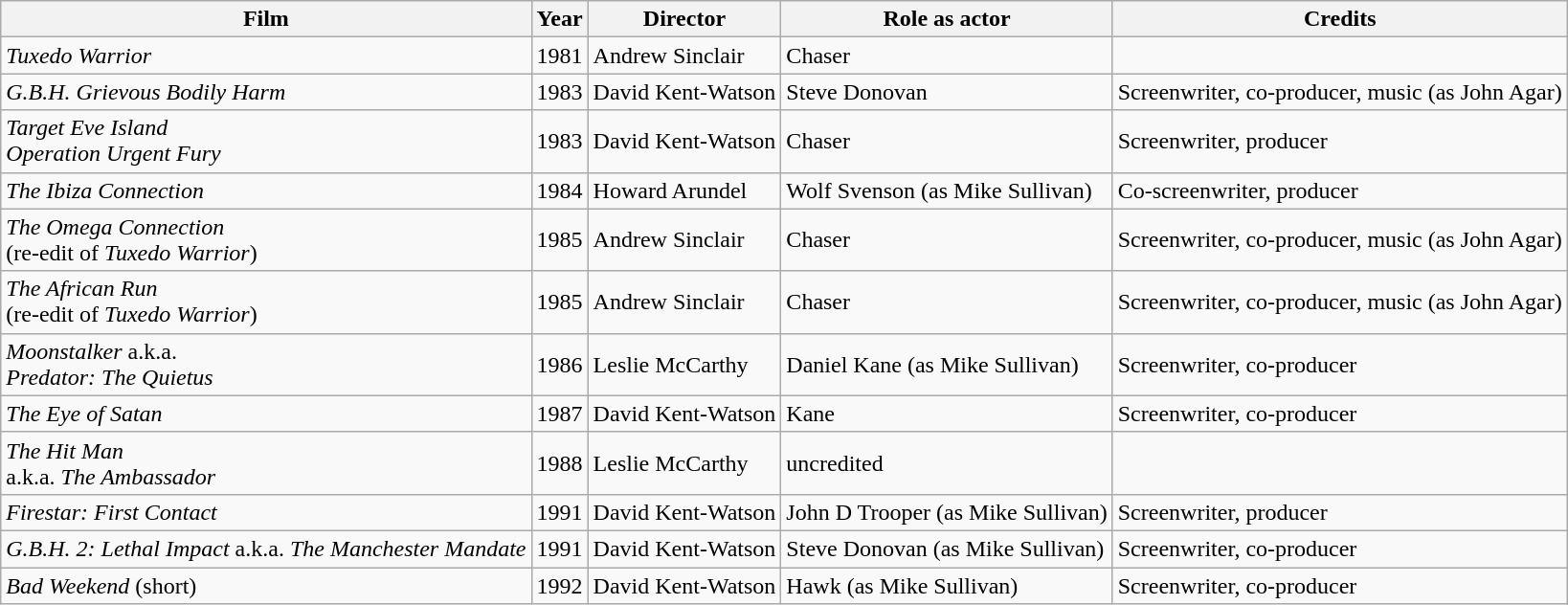<table class="wikitable">
<tr>
<th>Film</th>
<th>Year</th>
<th>Director</th>
<th>Role as actor</th>
<th>Credits</th>
</tr>
<tr>
<td><em>Tuxedo Warrior</em></td>
<td>1981</td>
<td>Andrew Sinclair</td>
<td>Chaser</td>
<td></td>
</tr>
<tr>
<td><em>G.B.H. Grievous Bodily Harm</em></td>
<td>1983</td>
<td>David Kent-Watson</td>
<td>Steve Donovan</td>
<td>Screenwriter, co-producer, music (as John Agar)</td>
</tr>
<tr>
<td><em>Target Eve Island</em><br> <em>Operation Urgent Fury</em></td>
<td>1983</td>
<td>David Kent-Watson</td>
<td>Chaser</td>
<td>Screenwriter, producer</td>
</tr>
<tr>
<td><em>The Ibiza Connection</em></td>
<td>1984</td>
<td>Howard Arundel</td>
<td>Wolf Svenson (as Mike Sullivan)</td>
<td>Co-screenwriter, producer</td>
</tr>
<tr>
<td><em>The Omega Connection</em><br>(re-edit of <em>Tuxedo Warrior</em>)</td>
<td>1985</td>
<td>Andrew Sinclair</td>
<td>Chaser</td>
<td>Screenwriter, co-producer, music (as John Agar)</td>
</tr>
<tr>
<td><em>The African Run</em><br>(re-edit of <em>Tuxedo Warrior</em>)</td>
<td>1985</td>
<td>Andrew Sinclair</td>
<td>Chaser</td>
<td>Screenwriter, co-producer, music (as John Agar)</td>
</tr>
<tr>
<td><em>Moonstalker</em> a.k.a.<br><em>Predator: The Quietus</em></td>
<td>1986</td>
<td>Leslie McCarthy</td>
<td>Daniel Kane (as Mike Sullivan)</td>
<td>Screenwriter, co-producer</td>
</tr>
<tr>
<td><em>The Eye of Satan</em></td>
<td>1987</td>
<td>David Kent-Watson</td>
<td>Kane</td>
<td>Screenwriter, co-producer</td>
</tr>
<tr>
<td><em>The Hit Man</em><br>a.k.a. <em>The Ambassador</em></td>
<td>1988</td>
<td>Leslie McCarthy</td>
<td>uncredited</td>
<td></td>
</tr>
<tr>
<td><em>Firestar: First Contact</em></td>
<td>1991</td>
<td>David Kent-Watson</td>
<td>John D Trooper (as Mike Sullivan)</td>
<td>Screenwriter, producer</td>
</tr>
<tr>
<td><em>G.B.H. 2: Lethal Impact</em> a.k.a. <em>The Manchester Mandate</em></td>
<td>1991</td>
<td>David Kent-Watson</td>
<td>Steve Donovan (as Mike Sullivan)</td>
<td>Screenwriter, co-producer</td>
</tr>
<tr>
<td><em>Bad Weekend</em> (short)</td>
<td>1992</td>
<td>David Kent-Watson</td>
<td>Hawk (as Mike Sullivan)</td>
<td>Screenwriter, co-producer</td>
</tr>
</table>
